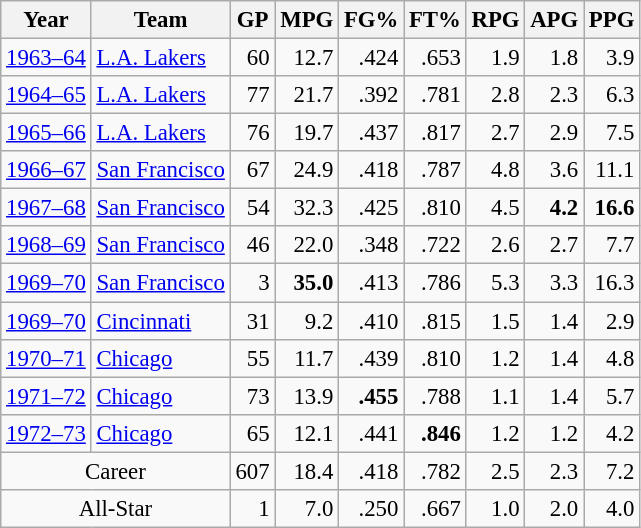<table class="wikitable sortable" style="font-size:95%; text-align:right;">
<tr>
<th>Year</th>
<th>Team</th>
<th>GP</th>
<th>MPG</th>
<th>FG%</th>
<th>FT%</th>
<th>RPG</th>
<th>APG</th>
<th>PPG</th>
</tr>
<tr>
<td style="text-align:left;"><a href='#'>1963–64</a></td>
<td style="text-align:left;"><a href='#'>L.A. Lakers</a></td>
<td>60</td>
<td>12.7</td>
<td>.424</td>
<td>.653</td>
<td>1.9</td>
<td>1.8</td>
<td>3.9</td>
</tr>
<tr>
<td style="text-align:left;"><a href='#'>1964–65</a></td>
<td style="text-align:left;"><a href='#'>L.A. Lakers</a></td>
<td>77</td>
<td>21.7</td>
<td>.392</td>
<td>.781</td>
<td>2.8</td>
<td>2.3</td>
<td>6.3</td>
</tr>
<tr>
<td style="text-align:left;"><a href='#'>1965–66</a></td>
<td style="text-align:left;"><a href='#'>L.A. Lakers</a></td>
<td>76</td>
<td>19.7</td>
<td>.437</td>
<td>.817</td>
<td>2.7</td>
<td>2.9</td>
<td>7.5</td>
</tr>
<tr>
<td style="text-align:left;"><a href='#'>1966–67</a></td>
<td style="text-align:left;"><a href='#'>San Francisco</a></td>
<td>67</td>
<td>24.9</td>
<td>.418</td>
<td>.787</td>
<td>4.8</td>
<td>3.6</td>
<td>11.1</td>
</tr>
<tr>
<td style="text-align:left;"><a href='#'>1967–68</a></td>
<td style="text-align:left;"><a href='#'>San Francisco</a></td>
<td>54</td>
<td>32.3</td>
<td>.425</td>
<td>.810</td>
<td>4.5</td>
<td><strong>4.2</strong></td>
<td><strong>16.6</strong></td>
</tr>
<tr>
<td style="text-align:left;"><a href='#'>1968–69</a></td>
<td style="text-align:left;"><a href='#'>San Francisco</a></td>
<td>46</td>
<td>22.0</td>
<td>.348</td>
<td>.722</td>
<td>2.6</td>
<td>2.7</td>
<td>7.7</td>
</tr>
<tr>
<td style="text-align:left;"><a href='#'>1969–70</a></td>
<td style="text-align:left;"><a href='#'>San Francisco</a></td>
<td>3</td>
<td><strong>35.0</strong></td>
<td>.413</td>
<td>.786</td>
<td>5.3</td>
<td>3.3</td>
<td>16.3</td>
</tr>
<tr>
<td style="text-align:left;"><a href='#'>1969–70</a></td>
<td style="text-align:left;"><a href='#'>Cincinnati</a></td>
<td>31</td>
<td>9.2</td>
<td>.410</td>
<td>.815</td>
<td>1.5</td>
<td>1.4</td>
<td>2.9</td>
</tr>
<tr>
<td style="text-align:left;"><a href='#'>1970–71</a></td>
<td style="text-align:left;"><a href='#'>Chicago</a></td>
<td>55</td>
<td>11.7</td>
<td>.439</td>
<td>.810</td>
<td>1.2</td>
<td>1.4</td>
<td>4.8</td>
</tr>
<tr>
<td style="text-align:left;"><a href='#'>1971–72</a></td>
<td style="text-align:left;"><a href='#'>Chicago</a></td>
<td>73</td>
<td>13.9</td>
<td><strong>.455</strong></td>
<td>.788</td>
<td>1.1</td>
<td>1.4</td>
<td>5.7</td>
</tr>
<tr>
<td style="text-align:left;"><a href='#'>1972–73</a></td>
<td style="text-align:left;"><a href='#'>Chicago</a></td>
<td>65</td>
<td>12.1</td>
<td>.441</td>
<td><strong>.846</strong></td>
<td>1.2</td>
<td>1.2</td>
<td>4.2</td>
</tr>
<tr class="sortbottom">
<td colspan="2" style="text-align:center;">Career</td>
<td>607</td>
<td>18.4</td>
<td>.418</td>
<td>.782</td>
<td>2.5</td>
<td>2.3</td>
<td>7.2</td>
</tr>
<tr class="sortbottom">
<td colspan="2" style="text-align:center;">All-Star</td>
<td>1</td>
<td>7.0</td>
<td>.250</td>
<td>.667</td>
<td>1.0</td>
<td>2.0</td>
<td>4.0</td>
</tr>
</table>
